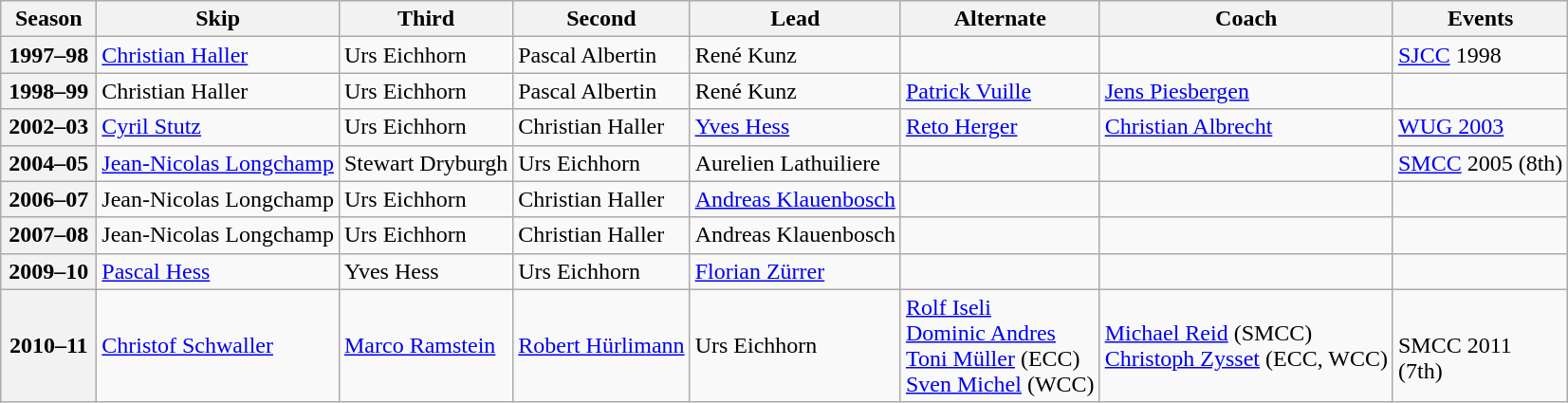<table class="wikitable">
<tr>
<th scope="col" width=60>Season</th>
<th scope="col">Skip</th>
<th scope="col">Third</th>
<th scope="col">Second</th>
<th scope="col">Lead</th>
<th scope="col">Alternate</th>
<th scope="col">Coach</th>
<th scope="col">Events</th>
</tr>
<tr>
<th scope="row">1997–98</th>
<td><a href='#'>Christian Haller</a></td>
<td>Urs Eichhorn</td>
<td>Pascal Albertin</td>
<td>René Kunz</td>
<td></td>
<td></td>
<td><a href='#'>SJCC</a> 1998 </td>
</tr>
<tr>
<th scope="row">1998–99</th>
<td>Christian Haller</td>
<td>Urs Eichhorn</td>
<td>Pascal Albertin</td>
<td>René Kunz</td>
<td><a href='#'>Patrick Vuille</a></td>
<td><a href='#'>Jens Piesbergen</a></td>
<td> </td>
</tr>
<tr>
<th scope="row">2002–03</th>
<td><a href='#'>Cyril Stutz</a></td>
<td>Urs Eichhorn</td>
<td>Christian Haller</td>
<td><a href='#'>Yves Hess</a></td>
<td><a href='#'>Reto Herger</a></td>
<td><a href='#'>Christian Albrecht</a></td>
<td><a href='#'>WUG 2003</a> </td>
</tr>
<tr>
<th scope="row">2004–05</th>
<td><a href='#'>Jean-Nicolas Longchamp</a></td>
<td>Stewart Dryburgh</td>
<td>Urs Eichhorn</td>
<td>Aurelien Lathuiliere</td>
<td></td>
<td></td>
<td><a href='#'>SMCC</a> 2005 (8th)</td>
</tr>
<tr>
<th scope="row">2006–07</th>
<td>Jean-Nicolas Longchamp</td>
<td>Urs Eichhorn</td>
<td>Christian Haller</td>
<td><a href='#'>Andreas Klauenbosch</a></td>
<td></td>
<td></td>
<td></td>
</tr>
<tr>
<th scope="row">2007–08</th>
<td>Jean-Nicolas Longchamp</td>
<td>Urs Eichhorn</td>
<td>Christian Haller</td>
<td>Andreas Klauenbosch</td>
<td></td>
<td></td>
<td></td>
</tr>
<tr>
<th scope="row">2009–10</th>
<td><a href='#'>Pascal Hess</a></td>
<td>Yves Hess</td>
<td>Urs Eichhorn</td>
<td><a href='#'>Florian Zürrer</a></td>
<td></td>
<td></td>
<td></td>
</tr>
<tr>
<th scope="row" rowspan=2>2010–11</th>
<td><a href='#'>Christof Schwaller</a></td>
<td><a href='#'>Marco Ramstein</a></td>
<td><a href='#'>Robert Hürlimann</a></td>
<td>Urs Eichhorn</td>
<td><a href='#'>Rolf Iseli</a><br><a href='#'>Dominic Andres</a><br><a href='#'>Toni Müller</a> (ECC)<br><a href='#'>Sven Michel</a> (WCC)</td>
<td><a href='#'>Michael Reid</a> (SMCC)<br><a href='#'>Christoph Zysset</a> (ECC, WCC)</td>
<td> <br>SMCC 2011 <br> (7th)</td>
</tr>
</table>
